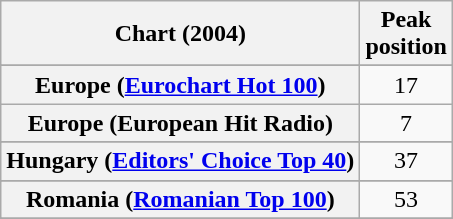<table class="wikitable sortable plainrowheaders" style="text-align:center">
<tr>
<th scope="col">Chart (2004)</th>
<th scope="col">Peak<br>position</th>
</tr>
<tr>
</tr>
<tr>
</tr>
<tr>
</tr>
<tr>
</tr>
<tr>
</tr>
<tr>
</tr>
<tr>
<th scope="row">Europe (<a href='#'>Eurochart Hot 100</a>)</th>
<td>17</td>
</tr>
<tr>
<th scope="row">Europe (European Hit Radio)</th>
<td>7</td>
</tr>
<tr>
</tr>
<tr>
<th scope="row">Hungary (<a href='#'>Editors' Choice Top 40</a>)</th>
<td>37</td>
</tr>
<tr>
</tr>
<tr>
</tr>
<tr>
</tr>
<tr>
</tr>
<tr>
<th scope="row">Romania (<a href='#'>Romanian Top 100</a>)</th>
<td>53</td>
</tr>
<tr>
</tr>
<tr>
</tr>
<tr>
</tr>
<tr>
</tr>
<tr>
</tr>
</table>
